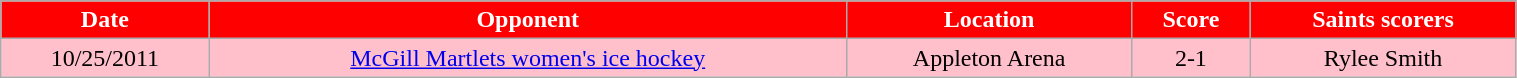<table class="wikitable" style="width:80%;">
<tr style="text-align:center; background:red; color:#FFFFFF;">
<td><strong>Date</strong></td>
<td><strong>Opponent</strong></td>
<td><strong>Location</strong></td>
<td><strong>Score</strong></td>
<td><strong>Saints scorers</strong></td>
</tr>
<tr style="text-align:center;" bgcolor="pink">
<td>10/25/2011</td>
<td><a href='#'>McGill Martlets women's ice hockey</a></td>
<td>Appleton Arena</td>
<td>2-1</td>
<td>Rylee Smith</td>
</tr>
</table>
